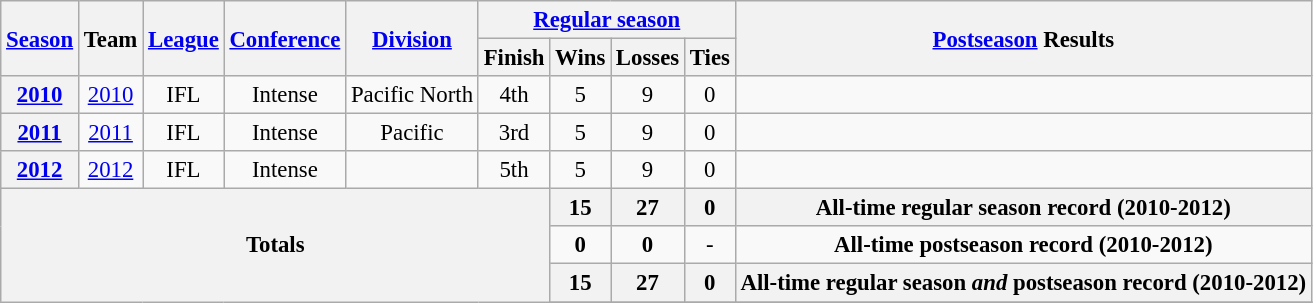<table class="wikitable" style="font-size: 95%;">
<tr>
<th rowspan="2"><a href='#'>Season</a></th>
<th rowspan="2">Team</th>
<th rowspan="2"><a href='#'>League</a></th>
<th rowspan="2"><a href='#'>Conference</a></th>
<th rowspan="2"><a href='#'>Division</a></th>
<th colspan="4"><a href='#'>Regular season</a></th>
<th rowspan="2"><a href='#'>Postseason</a> Results</th>
</tr>
<tr>
<th>Finish</th>
<th>Wins</th>
<th>Losses</th>
<th>Ties</th>
</tr>
<tr>
<th style="text-align:center;"><a href='#'>2010</a></th>
<td style="text-align:center;"><a href='#'>2010</a></td>
<td style="text-align:center;">IFL</td>
<td style="text-align:center;">Intense</td>
<td style="text-align:center;">Pacific North</td>
<td style="text-align:center;">4th</td>
<td style="text-align:center;">5</td>
<td style="text-align:center;">9</td>
<td style="text-align:center;">0</td>
<td></td>
</tr>
<tr>
<th style="text-align:center;"><a href='#'>2011</a></th>
<td style="text-align:center;"><a href='#'>2011</a></td>
<td style="text-align:center;">IFL</td>
<td style="text-align:center;">Intense</td>
<td style="text-align:center;">Pacific</td>
<td style="text-align:center;">3rd</td>
<td style="text-align:center;">5</td>
<td style="text-align:center;">9</td>
<td style="text-align:center;">0</td>
<td></td>
</tr>
<tr>
<th style="text-align:center;"><a href='#'>2012</a></th>
<td style="text-align:center;"><a href='#'>2012</a></td>
<td style="text-align:center;">IFL</td>
<td style="text-align:center;">Intense</td>
<td style="text-align:center;"></td>
<td style="text-align:center;">5th</td>
<td style="text-align:center;">5</td>
<td style="text-align:center;">9</td>
<td style="text-align:center;">0</td>
<td></td>
</tr>
<tr>
<th style="text-align:center;" rowspan="5" colspan="6">Totals</th>
<th style="text-align:center;"><strong>15</strong></th>
<th style="text-align:center;"><strong>27</strong></th>
<th style="text-align:center;"><strong>0</strong></th>
<th style="text-align:center;" colspan="3"><strong>All-time regular season record (2010-2012)</strong></th>
</tr>
<tr style="text-align:center;">
<td><strong>0</strong></td>
<td><strong>0</strong></td>
<td>-</td>
<td colspan="3"><strong>All-time postseason record (2010-2012)</strong></td>
</tr>
<tr>
<th style="text-align:center;"><strong>15</strong></th>
<th style="text-align:center;"><strong>27</strong></th>
<th style="text-align:center;"><strong>0</strong></th>
<th style="text-align:center;" colspan="3"><strong>All-time regular season <em>and</em>  postseason record (2010-2012)</strong></th>
</tr>
<tr>
</tr>
</table>
